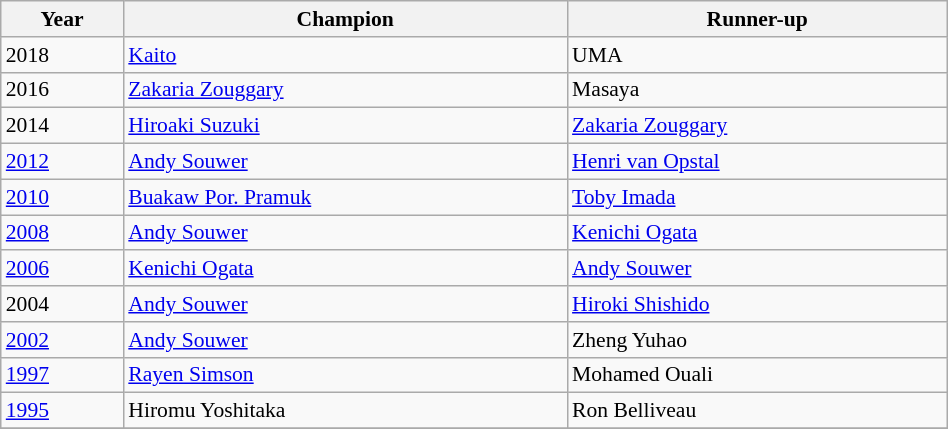<table class="wikitable" width="50%" align=center style="font-size:90%;">
<tr>
<th>Year</th>
<th>Champion</th>
<th>Runner-up</th>
</tr>
<tr>
<td>2018</td>
<td> <a href='#'>Kaito</a></td>
<td> UMA</td>
</tr>
<tr>
<td>2016</td>
<td> <a href='#'>Zakaria Zouggary</a></td>
<td> Masaya</td>
</tr>
<tr>
<td>2014</td>
<td> <a href='#'>Hiroaki Suzuki</a></td>
<td> <a href='#'>Zakaria Zouggary</a></td>
</tr>
<tr>
<td><a href='#'>2012</a></td>
<td> <a href='#'>Andy Souwer</a></td>
<td> <a href='#'>Henri van Opstal</a></td>
</tr>
<tr>
<td><a href='#'>2010</a></td>
<td> <a href='#'>Buakaw Por. Pramuk</a></td>
<td> <a href='#'>Toby Imada</a></td>
</tr>
<tr>
<td><a href='#'>2008</a></td>
<td> <a href='#'>Andy Souwer</a></td>
<td> <a href='#'>Kenichi Ogata</a></td>
</tr>
<tr>
<td><a href='#'>2006</a></td>
<td> <a href='#'>Kenichi Ogata</a></td>
<td> <a href='#'>Andy Souwer</a></td>
</tr>
<tr>
<td>2004</td>
<td> <a href='#'>Andy Souwer</a></td>
<td> <a href='#'>Hiroki Shishido</a></td>
</tr>
<tr>
<td><a href='#'>2002</a></td>
<td> <a href='#'>Andy Souwer</a></td>
<td> Zheng Yuhao</td>
</tr>
<tr>
<td><a href='#'>1997</a></td>
<td> <a href='#'>Rayen Simson</a></td>
<td> Mohamed Ouali</td>
</tr>
<tr>
<td><a href='#'>1995</a></td>
<td> Hiromu Yoshitaka</td>
<td> Ron Belliveau</td>
</tr>
<tr>
</tr>
</table>
